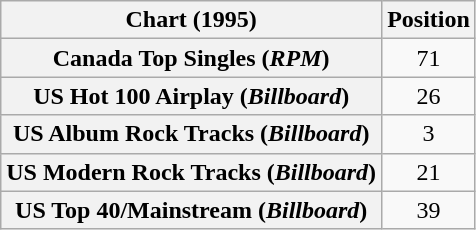<table class="wikitable sortable plainrowheaders" style="text-align:center">
<tr>
<th>Chart (1995)</th>
<th>Position</th>
</tr>
<tr>
<th scope="row">Canada Top Singles (<em>RPM</em>)</th>
<td>71</td>
</tr>
<tr>
<th scope="row">US Hot 100 Airplay (<em>Billboard</em>)</th>
<td>26</td>
</tr>
<tr>
<th scope="row">US Album Rock Tracks (<em>Billboard</em>)</th>
<td>3</td>
</tr>
<tr>
<th scope="row">US Modern Rock Tracks (<em>Billboard</em>)</th>
<td>21</td>
</tr>
<tr>
<th scope="row">US Top 40/Mainstream (<em>Billboard</em>)</th>
<td>39</td>
</tr>
</table>
